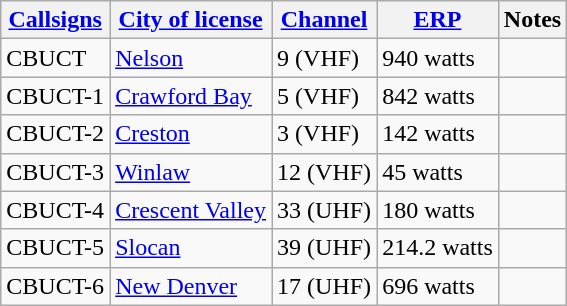<table class="wikitable sortable">
<tr>
<th><a href='#'>Callsigns</a></th>
<th><a href='#'>City of license</a></th>
<th><a href='#'>Channel</a></th>
<th><a href='#'>ERP</a></th>
<th>Notes</th>
</tr>
<tr>
<td>CBUCT</td>
<td><a href='#'>Nelson</a></td>
<td>9 (VHF)</td>
<td>940 watts</td>
<td></td>
</tr>
<tr>
<td>CBUCT-1</td>
<td><a href='#'>Crawford Bay</a></td>
<td>5 (VHF)</td>
<td>842 watts</td>
<td></td>
</tr>
<tr>
<td>CBUCT-2</td>
<td><a href='#'>Creston</a></td>
<td>3 (VHF)</td>
<td>142 watts</td>
<td></td>
</tr>
<tr>
<td>CBUCT-3</td>
<td><a href='#'>Winlaw</a></td>
<td>12 (VHF)</td>
<td>45 watts</td>
<td></td>
</tr>
<tr>
<td>CBUCT-4</td>
<td><a href='#'>Crescent Valley</a></td>
<td>33 (UHF)</td>
<td>180 watts</td>
<td></td>
</tr>
<tr>
<td>CBUCT-5</td>
<td><a href='#'>Slocan</a></td>
<td>39 (UHF)</td>
<td>214.2 watts</td>
<td></td>
</tr>
<tr>
<td>CBUCT-6</td>
<td><a href='#'>New Denver</a></td>
<td>17 (UHF)</td>
<td>696 watts</td>
<td></td>
</tr>
</table>
